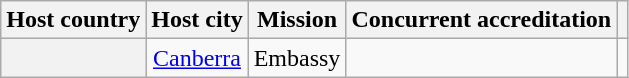<table class="wikitable plainrowheaders" style="text-align:center;">
<tr>
<th scope="col">Host country</th>
<th scope="col">Host city</th>
<th scope="col">Mission</th>
<th scope="col">Concurrent accreditation</th>
<th scope="col"></th>
</tr>
<tr>
<th scope="row"></th>
<td><a href='#'>Canberra</a></td>
<td>Embassy</td>
<td></td>
<td></td>
</tr>
</table>
